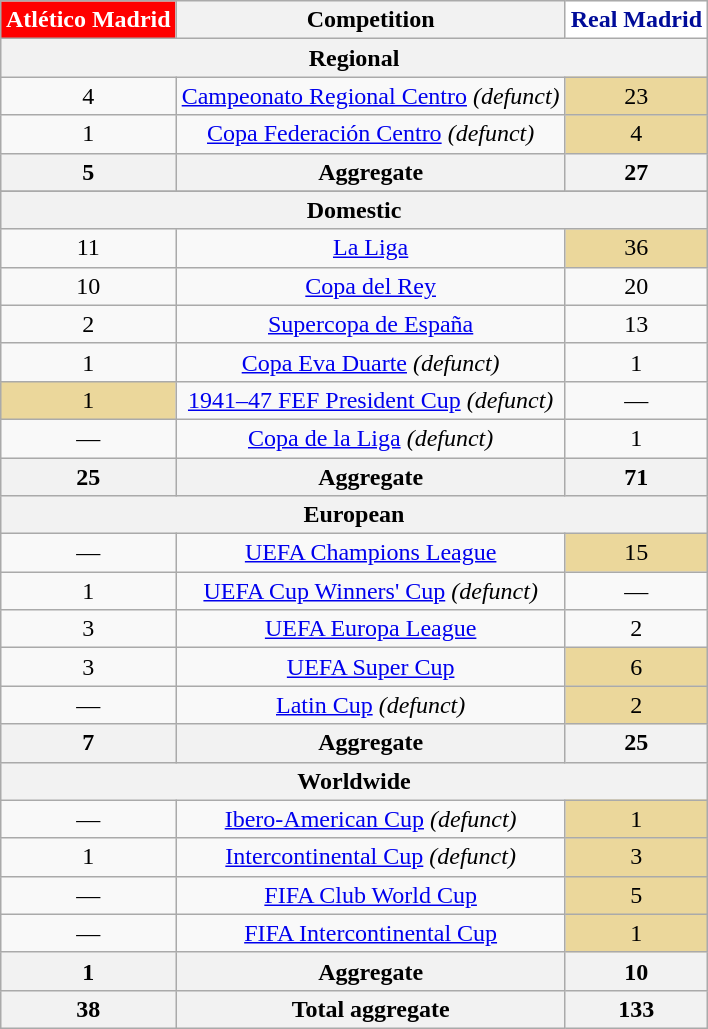<table class="wikitable sortable" style="width:auto; margin:auto;">
<tr>
<th style="color:#fff; background-color:#FF0000;">Atlético Madrid</th>
<th>Competition</th>
<th style="color:#000c99; background-color:#fff;">Real Madrid</th>
</tr>
<tr style="text-align:center;">
<th colspan="4">Regional</th>
</tr>
<tr style="text-align:center;">
<td>4</td>
<td><a href='#'>Campeonato Regional Centro</a> <em>(defunct)</em></td>
<td style=background:#EBD79B>23</td>
</tr>
<tr style="text-align:center;">
<td style=background:>1</td>
<td><a href='#'>Copa Federación Centro</a> <em>(defunct)</em></td>
<td style=background:#EBD79B>4</td>
</tr>
<tr align="center">
<th>5</th>
<th>Aggregate</th>
<th>27</th>
</tr>
<tr style="text-align:center;">
</tr>
<tr align="center">
</tr>
<tr style="text-align:center;">
<th colspan="4">Domestic</th>
</tr>
<tr style="text-align:center;">
<td>11</td>
<td><a href='#'>La Liga</a></td>
<td style=background:#EBD79B>36</td>
</tr>
<tr style="text-align:center;">
<td style=background>10</td>
<td><a href='#'>Copa del Rey</a></td>
<td>20</td>
</tr>
<tr style="text-align:center;">
<td style=background>2</td>
<td><a href='#'>Supercopa de España</a></td>
<td>13</td>
</tr>
<tr style="text-align:center;">
<td style=background>1</td>
<td><a href='#'>Copa Eva Duarte</a> <em>(defunct)</em></td>
<td>1</td>
</tr>
<tr style="text-align:center;">
<td style=background:#EBD79B>1</td>
<td><a href='#'>1941–47 FEF President Cup</a> <em>(defunct)</em></td>
<td>—</td>
</tr>
<tr style="text-align:center;">
<td style=background:>—</td>
<td><a href='#'>Copa de la Liga</a> <em>(defunct)</em></td>
<td>1</td>
</tr>
<tr align="center">
<th>25</th>
<th>Aggregate</th>
<th>71</th>
</tr>
<tr style="text-align:center;">
<th colspan="4">European</th>
</tr>
<tr style="text-align:center;">
<td>—</td>
<td><a href='#'>UEFA Champions League</a></td>
<td style=background:#EBD79B>15</td>
</tr>
<tr style="text-align:center;">
<td style=background:>1</td>
<td><a href='#'>UEFA Cup Winners' Cup</a> <em>(defunct)</em></td>
<td>—</td>
</tr>
<tr style="text-align:center;">
<td>3</td>
<td><a href='#'>UEFA Europa League</a></td>
<td>2</td>
</tr>
<tr style="text-align:center;">
<td>3</td>
<td><a href='#'>UEFA Super Cup</a></td>
<td style=background:#EBD79B>6</td>
</tr>
<tr style="text-align:center;">
<td style=background>—</td>
<td><a href='#'>Latin Cup</a> <em>(defunct)</em></td>
<td style=background:#EBD79B>2</td>
</tr>
<tr align="center">
<th>7</th>
<th>Aggregate</th>
<th>25</th>
</tr>
<tr style="text-align:center;">
<th colspan="4">Worldwide</th>
</tr>
<tr style="text-align:center;">
<td>—</td>
<td><a href='#'>Ibero-American Cup</a> <em>(defunct)</em></td>
<td style=background:#EBD79B>1</td>
</tr>
<tr style="text-align:center;">
<td>1</td>
<td><a href='#'>Intercontinental Cup</a> <em>(defunct)</em></td>
<td style=background:#EBD79B>3</td>
</tr>
<tr style="text-align:center;">
<td>—</td>
<td><a href='#'>FIFA Club World Cup</a></td>
<td style=background:#EBD79B>5</td>
</tr>
<tr style="text-align:center;">
<td>—</td>
<td><a href='#'>FIFA Intercontinental Cup</a></td>
<td style=background:#EBD79B>1</td>
</tr>
<tr align="center">
<th>1</th>
<th>Aggregate</th>
<th>10</th>
</tr>
<tr align="center">
<th>38</th>
<th>Total aggregate</th>
<th>133</th>
</tr>
</table>
